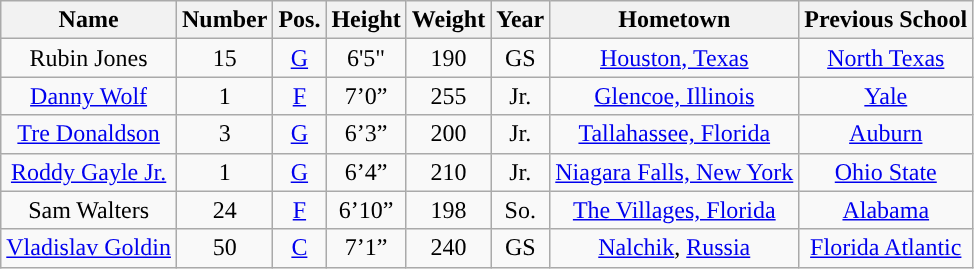<table class="wikitable sortable sortable" style="text-align: center">
<tr align=center>
<th>Name</th>
<th>Number</th>
<th>Pos.</th>
<th>Height</th>
<th>Weight</th>
<th>Year</th>
<th>Hometown</th>
<th>Previous School</th>
</tr>
<tr>
<td>Rubin Jones</td>
<td>15</td>
<td><a href='#'>G</a></td>
<td>6'5"</td>
<td>190</td>
<td>GS</td>
<td><a href='#'>Houston, Texas</a></td>
<td><a href='#'>North Texas</a></td>
</tr>
<tr>
<td><a href='#'>Danny Wolf</a></td>
<td>1</td>
<td><a href='#'>F</a></td>
<td>7’0”</td>
<td>255</td>
<td>Jr.</td>
<td><a href='#'>Glencoe, Illinois</a></td>
<td><a href='#'>Yale</a></td>
</tr>
<tr>
<td><a href='#'>Tre Donaldson</a></td>
<td>3</td>
<td><a href='#'>G</a></td>
<td>6’3”</td>
<td>200</td>
<td>Jr.</td>
<td><a href='#'>Tallahassee, Florida</a></td>
<td><a href='#'>Auburn</a></td>
</tr>
<tr>
<td><a href='#'>Roddy Gayle Jr.</a></td>
<td>1</td>
<td><a href='#'>G</a></td>
<td>6’4”</td>
<td>210</td>
<td>Jr.</td>
<td><a href='#'>Niagara Falls, New York</a></td>
<td><a href='#'>Ohio State</a></td>
</tr>
<tr>
<td>Sam Walters</td>
<td>24</td>
<td><a href='#'>F</a></td>
<td>6’10”</td>
<td>198</td>
<td>So.</td>
<td><a href='#'>The Villages, Florida</a></td>
<td><a href='#'>Alabama</a></td>
</tr>
<tr>
<td><a href='#'>Vladislav Goldin</a></td>
<td>50</td>
<td><a href='#'>C</a></td>
<td>7’1”</td>
<td>240</td>
<td>GS</td>
<td><a href='#'>Nalchik</a>, <a href='#'>Russia</a></td>
<td><a href='#'>Florida Atlantic</a></td>
</tr>
</table>
